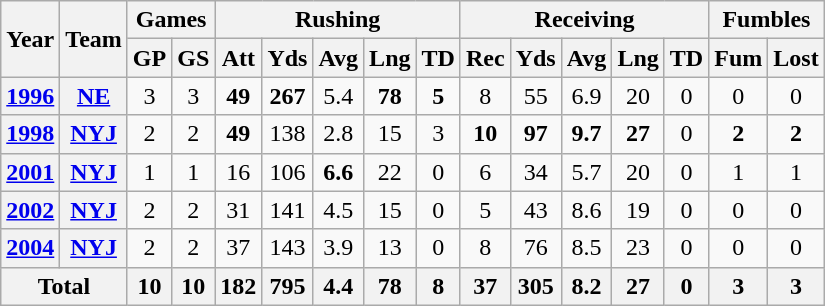<table class="wikitable" style="text-align:center;">
<tr>
<th rowspan="2">Year</th>
<th rowspan="2">Team</th>
<th colspan="2">Games</th>
<th colspan="5">Rushing</th>
<th colspan="5">Receiving</th>
<th colspan="2">Fumbles</th>
</tr>
<tr>
<th>GP</th>
<th>GS</th>
<th>Att</th>
<th>Yds</th>
<th>Avg</th>
<th>Lng</th>
<th>TD</th>
<th>Rec</th>
<th>Yds</th>
<th>Avg</th>
<th>Lng</th>
<th>TD</th>
<th>Fum</th>
<th>Lost</th>
</tr>
<tr>
<th><a href='#'>1996</a></th>
<th><a href='#'>NE</a></th>
<td>3</td>
<td>3</td>
<td><strong>49</strong></td>
<td><strong>267</strong></td>
<td>5.4</td>
<td><strong>78</strong></td>
<td><strong>5</strong></td>
<td>8</td>
<td>55</td>
<td>6.9</td>
<td>20</td>
<td>0</td>
<td>0</td>
<td>0</td>
</tr>
<tr>
<th><a href='#'>1998</a></th>
<th><a href='#'>NYJ</a></th>
<td>2</td>
<td>2</td>
<td><strong>49</strong></td>
<td>138</td>
<td>2.8</td>
<td>15</td>
<td>3</td>
<td><strong>10</strong></td>
<td><strong>97</strong></td>
<td><strong>9.7</strong></td>
<td><strong>27</strong></td>
<td>0</td>
<td><strong>2</strong></td>
<td><strong>2</strong></td>
</tr>
<tr>
<th><a href='#'>2001</a></th>
<th><a href='#'>NYJ</a></th>
<td>1</td>
<td>1</td>
<td>16</td>
<td>106</td>
<td><strong>6.6</strong></td>
<td>22</td>
<td>0</td>
<td>6</td>
<td>34</td>
<td>5.7</td>
<td>20</td>
<td>0</td>
<td>1</td>
<td>1</td>
</tr>
<tr>
<th><a href='#'>2002</a></th>
<th><a href='#'>NYJ</a></th>
<td>2</td>
<td>2</td>
<td>31</td>
<td>141</td>
<td>4.5</td>
<td>15</td>
<td>0</td>
<td>5</td>
<td>43</td>
<td>8.6</td>
<td>19</td>
<td>0</td>
<td>0</td>
<td>0</td>
</tr>
<tr>
<th><a href='#'>2004</a></th>
<th><a href='#'>NYJ</a></th>
<td>2</td>
<td>2</td>
<td>37</td>
<td>143</td>
<td>3.9</td>
<td>13</td>
<td>0</td>
<td>8</td>
<td>76</td>
<td>8.5</td>
<td>23</td>
<td>0</td>
<td>0</td>
<td>0</td>
</tr>
<tr>
<th colspan="2">Total</th>
<th>10</th>
<th>10</th>
<th>182</th>
<th>795</th>
<th>4.4</th>
<th>78</th>
<th>8</th>
<th>37</th>
<th>305</th>
<th>8.2</th>
<th>27</th>
<th>0</th>
<th>3</th>
<th>3</th>
</tr>
</table>
